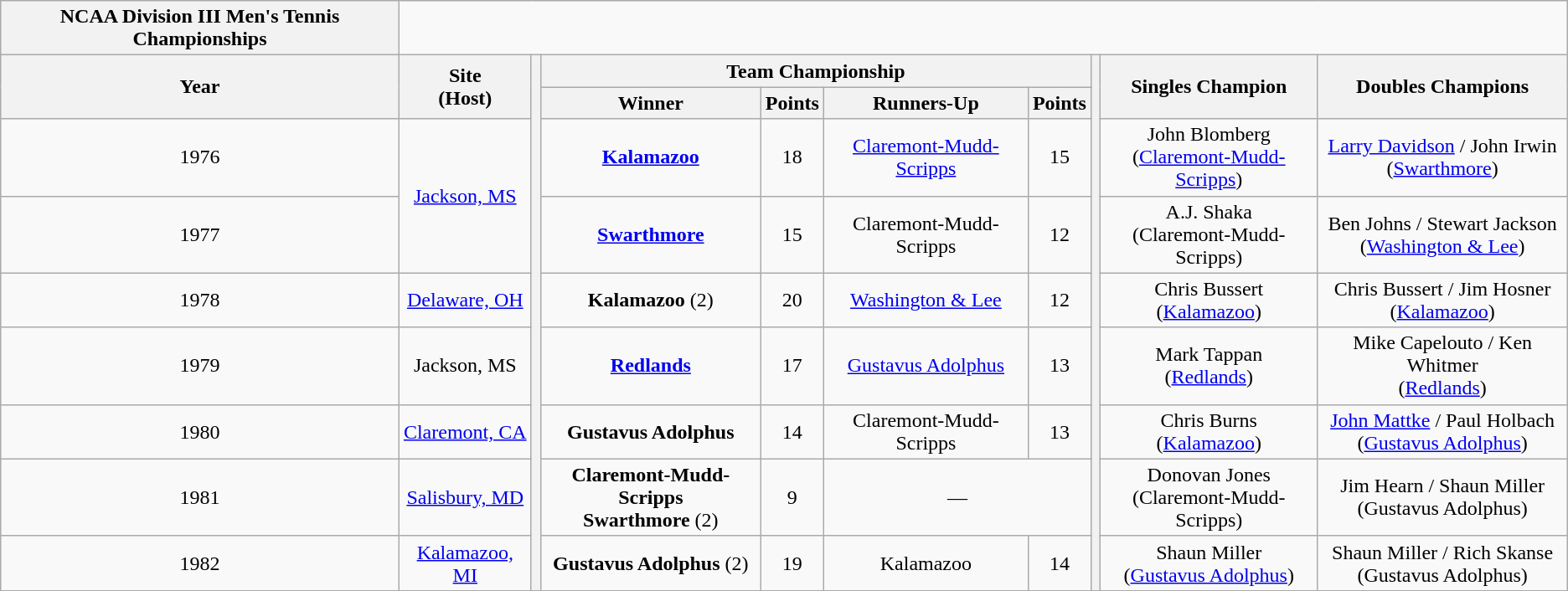<table class="wikitable" style="text-align:center">
<tr>
<th style=>NCAA Division III Men's Tennis Championships</th>
</tr>
<tr>
<th rowspan="2">Year</th>
<th rowspan="2">Site<br>(Host)</th>
<th rowspan="22"></th>
<th colspan=4>Team Championship</th>
<th rowspan="22"></th>
<th rowspan=2>Singles Champion</th>
<th rowspan=2>Doubles Champions</th>
</tr>
<tr>
<th>Winner</th>
<th>Points</th>
<th>Runners-Up</th>
<th>Points</th>
</tr>
<tr>
<td>1976</td>
<td rowspan=2><a href='#'>Jackson, MS</a></td>
<td><strong><a href='#'>Kalamazoo</a></strong></td>
<td>18</td>
<td><a href='#'>Claremont-Mudd-Scripps</a></td>
<td>15</td>
<td>John Blomberg<br>(<a href='#'>Claremont-Mudd-Scripps</a>)</td>
<td><a href='#'>Larry Davidson</a> / John Irwin<br>(<a href='#'>Swarthmore</a>)</td>
</tr>
<tr>
<td>1977</td>
<td><strong><a href='#'>Swarthmore</a></strong></td>
<td>15</td>
<td>Claremont-Mudd-Scripps</td>
<td>12</td>
<td>A.J. Shaka<br>(Claremont-Mudd-Scripps)</td>
<td>Ben Johns / Stewart Jackson<br>(<a href='#'>Washington & Lee</a>)</td>
</tr>
<tr>
<td>1978</td>
<td><a href='#'>Delaware, OH</a></td>
<td><strong>Kalamazoo</strong> (2)</td>
<td>20</td>
<td><a href='#'>Washington & Lee</a></td>
<td>12</td>
<td>Chris Bussert<br>(<a href='#'>Kalamazoo</a>)</td>
<td>Chris Bussert / Jim Hosner<br>(<a href='#'>Kalamazoo</a>)</td>
</tr>
<tr>
<td>1979</td>
<td>Jackson, MS</td>
<td><strong><a href='#'>Redlands</a></strong></td>
<td>17</td>
<td><a href='#'>Gustavus Adolphus</a></td>
<td>13</td>
<td>Mark Tappan<br>(<a href='#'>Redlands</a>)</td>
<td>Mike Capelouto / Ken Whitmer<br>(<a href='#'>Redlands</a>)</td>
</tr>
<tr>
<td>1980</td>
<td><a href='#'>Claremont, CA</a></td>
<td><strong>Gustavus Adolphus</strong></td>
<td>14</td>
<td>Claremont-Mudd-Scripps</td>
<td>13</td>
<td>Chris Burns<br>(<a href='#'>Kalamazoo</a>)</td>
<td><a href='#'>John Mattke</a> / Paul Holbach<br>(<a href='#'>Gustavus Adolphus</a>)</td>
</tr>
<tr>
<td>1981</td>
<td><a href='#'>Salisbury, MD</a></td>
<td><strong>Claremont-Mudd-Scripps</strong><br><strong>Swarthmore</strong> (2)</td>
<td>9</td>
<td colspan="2">—</td>
<td>Donovan Jones<br>(Claremont-Mudd-Scripps)</td>
<td>Jim Hearn / Shaun Miller<br>(Gustavus Adolphus)</td>
</tr>
<tr>
<td>1982</td>
<td><a href='#'>Kalamazoo, MI</a></td>
<td><strong>Gustavus Adolphus</strong> (2)</td>
<td>19</td>
<td>Kalamazoo</td>
<td>14</td>
<td>Shaun Miller<br>(<a href='#'>Gustavus Adolphus</a>)</td>
<td>Shaun Miller / Rich Skanse<br>(Gustavus Adolphus)</td>
</tr>
</table>
